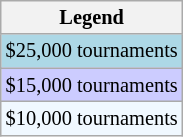<table class=wikitable style="font-size:85%">
<tr>
<th>Legend</th>
</tr>
<tr style="background:lightblue;">
<td>$25,000 tournaments</td>
</tr>
<tr style="background:#ccccff;">
<td>$15,000 tournaments</td>
</tr>
<tr style="background:#f0f8ff;">
<td>$10,000 tournaments</td>
</tr>
</table>
